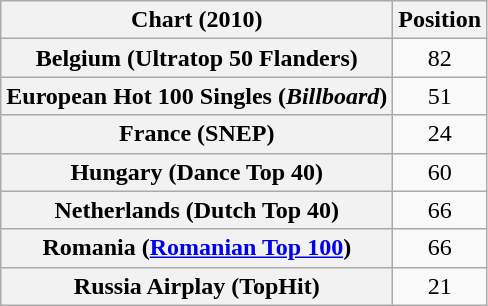<table class="wikitable sortable plainrowheaders">
<tr>
<th>Chart (2010)</th>
<th>Position</th>
</tr>
<tr>
<th scope="row">Belgium (Ultratop 50 Flanders)</th>
<td style="text-align:center;">82</td>
</tr>
<tr>
<th scope="row">European Hot 100 Singles (<em>Billboard</em>)</th>
<td align="center">51</td>
</tr>
<tr>
<th scope="row">France (SNEP)</th>
<td style="text-align:center;">24</td>
</tr>
<tr>
<th scope="row">Hungary (Dance Top 40)</th>
<td style="text-align:center;">60</td>
</tr>
<tr>
<th scope="row">Netherlands (Dutch Top 40)</th>
<td style="text-align:center;">66</td>
</tr>
<tr>
<th scope="row">Romania (<a href='#'>Romanian Top 100</a>)</th>
<td style="text-align:center;">66</td>
</tr>
<tr>
<th scope="row">Russia Airplay (TopHit)</th>
<td style="text-align:center;">21</td>
</tr>
</table>
